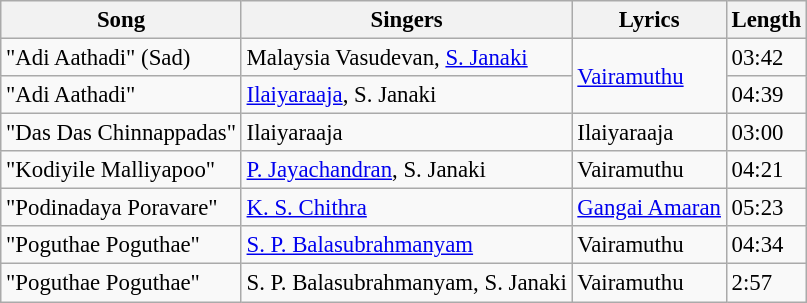<table class="wikitable" style="font-size:95%;">
<tr>
<th>Song</th>
<th>Singers</th>
<th>Lyrics</th>
<th>Length</th>
</tr>
<tr>
<td>"Adi Aathadi" (Sad)</td>
<td>Malaysia Vasudevan, <a href='#'>S. Janaki</a></td>
<td rowspan=2><a href='#'>Vairamuthu</a></td>
<td>03:42</td>
</tr>
<tr>
<td>"Adi Aathadi"</td>
<td><a href='#'>Ilaiyaraaja</a>, S. Janaki</td>
<td>04:39</td>
</tr>
<tr>
<td>"Das Das Chinnappadas"</td>
<td>Ilaiyaraaja</td>
<td>Ilaiyaraaja</td>
<td>03:00</td>
</tr>
<tr>
<td>"Kodiyile Malliyapoo"</td>
<td><a href='#'>P. Jayachandran</a>, S. Janaki</td>
<td>Vairamuthu</td>
<td>04:21</td>
</tr>
<tr>
<td>"Podinadaya Poravare"</td>
<td><a href='#'>K. S. Chithra</a></td>
<td><a href='#'>Gangai Amaran</a></td>
<td>05:23</td>
</tr>
<tr>
<td>"Poguthae Poguthae"</td>
<td><a href='#'>S. P. Balasubrahmanyam</a></td>
<td>Vairamuthu</td>
<td>04:34</td>
</tr>
<tr>
<td>"Poguthae Poguthae"</td>
<td>S. P. Balasubrahmanyam, S. Janaki</td>
<td>Vairamuthu</td>
<td>2:57</td>
</tr>
</table>
